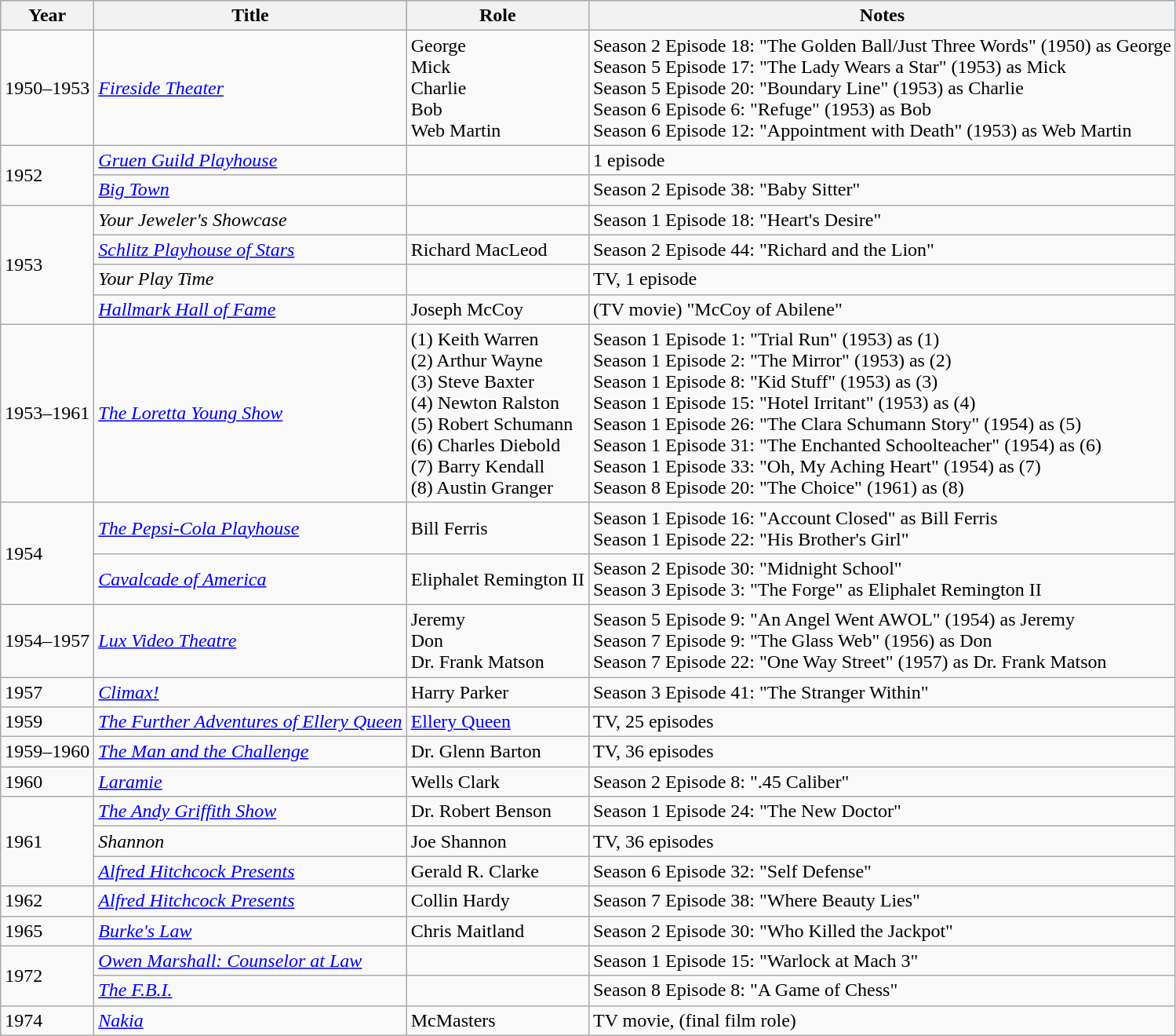<table class="wikitable">
<tr style="background:#b0c4de; text-align:center;">
<th>Year</th>
<th>Title</th>
<th>Role</th>
<th>Notes</th>
</tr>
<tr>
<td>1950–1953</td>
<td><em><a href='#'>Fireside Theater</a></em></td>
<td>George <br>Mick <br>Charlie <br>Bob <br> Web Martin</td>
<td>Season 2 Episode 18: "The Golden Ball/Just Three Words" (1950) as George<br>Season 5 Episode 17: "The Lady Wears a Star" (1953) as Mick<br>Season 5 Episode 20: "Boundary Line" (1953) as Charlie<br>Season 6 Episode 6: "Refuge" (1953) as Bob<br>Season 6 Episode 12: "Appointment with Death" (1953) as Web Martin</td>
</tr>
<tr>
<td rowspan="2">1952</td>
<td><em><a href='#'>Gruen Guild Playhouse</a></em></td>
<td></td>
<td>1 episode</td>
</tr>
<tr>
<td><em><a href='#'>Big Town</a></em></td>
<td></td>
<td>Season 2 Episode 38: "Baby Sitter"</td>
</tr>
<tr>
<td rowspan="4">1953</td>
<td><em>Your Jeweler's Showcase</em></td>
<td></td>
<td>Season 1 Episode 18: "Heart's Desire"</td>
</tr>
<tr>
<td><em><a href='#'>Schlitz Playhouse of Stars</a></em></td>
<td>Richard MacLeod</td>
<td>Season 2 Episode 44: "Richard and the Lion"</td>
</tr>
<tr>
<td><em>Your Play Time</em></td>
<td></td>
<td>TV, 1 episode</td>
</tr>
<tr>
<td><em><a href='#'>Hallmark Hall of Fame</a></em></td>
<td>Joseph McCoy</td>
<td>(TV movie) "McCoy of Abilene"</td>
</tr>
<tr>
<td>1953–1961</td>
<td><em><a href='#'>The Loretta Young Show</a></em></td>
<td>(1) Keith Warren <br>(2) Arthur Wayne <br>(3) Steve Baxter <br>(4) Newton Ralston <br>(5) Robert Schumann <br>(6) Charles Diebold <br>(7) Barry Kendall <br>(8) Austin Granger</td>
<td>Season 1 Episode 1: "Trial Run" (1953) as (1)<br>Season 1 Episode 2: "The Mirror" (1953) as (2)<br>Season 1 Episode 8: "Kid Stuff" (1953) as (3)<br>Season 1 Episode 15: "Hotel Irritant" (1953) as (4)<br>Season 1 Episode 26: "The Clara Schumann Story" (1954) as (5)<br>Season 1 Episode 31: "The Enchanted Schoolteacher" (1954) as (6)<br>Season 1 Episode 33: "Oh, My Aching Heart" (1954) as (7)<br>Season 8 Episode 20: "The Choice" (1961) as (8)</td>
</tr>
<tr>
<td rowspan="2">1954</td>
<td><em><a href='#'>The Pepsi-Cola Playhouse</a></em></td>
<td>Bill Ferris</td>
<td>Season 1 Episode 16: "Account Closed" as Bill Ferris<br>Season 1 Episode 22: "His Brother's Girl"</td>
</tr>
<tr>
<td><em><a href='#'>Cavalcade of America</a></em></td>
<td>Eliphalet Remington II</td>
<td>Season 2 Episode 30: "Midnight School"<br>Season 3 Episode 3: "The Forge" as Eliphalet Remington II</td>
</tr>
<tr>
<td>1954–1957</td>
<td><em><a href='#'>Lux Video Theatre</a></em></td>
<td>Jeremy <br>Don <br> Dr. Frank Matson</td>
<td>Season 5 Episode 9: "An Angel Went AWOL" (1954) as Jeremy<br>Season 7 Episode 9: "The Glass Web" (1956) as Don<br>Season 7 Episode 22: "One Way Street" (1957) as Dr. Frank Matson</td>
</tr>
<tr>
<td>1957</td>
<td><em><a href='#'>Climax!</a></em></td>
<td>Harry Parker</td>
<td>Season 3 Episode 41: "The Stranger Within"</td>
</tr>
<tr>
<td>1959</td>
<td><em><a href='#'>The Further Adventures of Ellery Queen</a></em></td>
<td><a href='#'>Ellery Queen</a></td>
<td>TV, 25 episodes</td>
</tr>
<tr>
<td>1959–1960</td>
<td><em><a href='#'>The Man and the Challenge</a></em></td>
<td>Dr. Glenn Barton</td>
<td>TV, 36 episodes</td>
</tr>
<tr>
<td>1960</td>
<td><em><a href='#'>Laramie</a></em></td>
<td>Wells Clark</td>
<td>Season 2 Episode 8: ".45 Caliber"</td>
</tr>
<tr>
<td rowspan="3">1961</td>
<td><em><a href='#'>The Andy Griffith Show</a></em></td>
<td>Dr. Robert Benson</td>
<td>Season 1 Episode 24: "The New Doctor"</td>
</tr>
<tr>
<td><em>Shannon</em></td>
<td>Joe Shannon</td>
<td>TV, 36 episodes</td>
</tr>
<tr>
<td><em><a href='#'>Alfred Hitchcock Presents</a></em></td>
<td>Gerald R. Clarke</td>
<td>Season 6 Episode 32: "Self Defense"</td>
</tr>
<tr>
<td>1962</td>
<td><em><a href='#'>Alfred Hitchcock Presents</a></em></td>
<td>Collin Hardy</td>
<td>Season 7 Episode 38: "Where Beauty Lies"</td>
</tr>
<tr>
<td>1965</td>
<td><em><a href='#'>Burke's Law</a></em></td>
<td>Chris Maitland</td>
<td>Season 2 Episode 30: "Who Killed the Jackpot"</td>
</tr>
<tr>
<td rowspan="2">1972</td>
<td><em><a href='#'>Owen Marshall: Counselor at Law</a></em></td>
<td></td>
<td>Season 1 Episode 15: "Warlock at Mach 3"</td>
</tr>
<tr>
<td><em><a href='#'>The F.B.I.</a></em></td>
<td></td>
<td>Season 8 Episode 8: "A Game of Chess"</td>
</tr>
<tr>
<td>1974</td>
<td><em><a href='#'>Nakia</a></em></td>
<td>McMasters</td>
<td>TV movie, (final film role)</td>
</tr>
</table>
